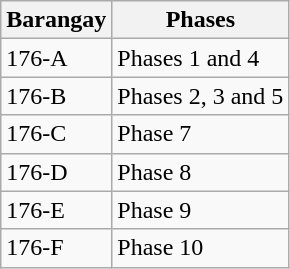<table class="wikitable">
<tr>
<th>Barangay</th>
<th>Phases</th>
</tr>
<tr>
<td>176-A</td>
<td>Phases 1 and 4</td>
</tr>
<tr>
<td>176-B</td>
<td>Phases 2, 3 and 5</td>
</tr>
<tr>
<td>176-C</td>
<td>Phase 7</td>
</tr>
<tr>
<td>176-D</td>
<td>Phase 8</td>
</tr>
<tr>
<td>176-E</td>
<td>Phase 9</td>
</tr>
<tr>
<td>176-F</td>
<td>Phase 10</td>
</tr>
</table>
